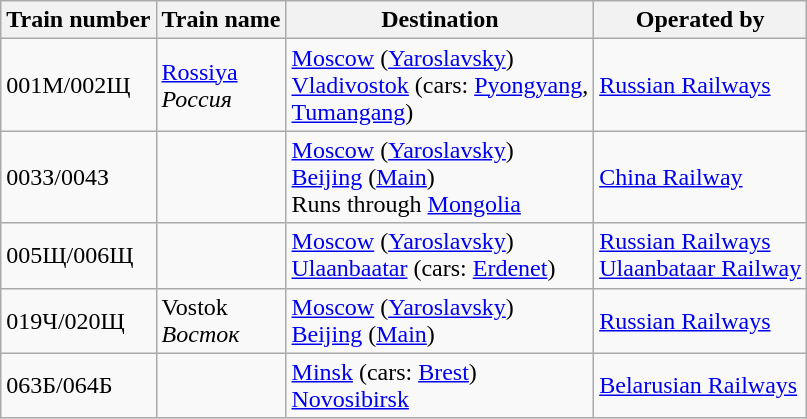<table class="wikitable">
<tr>
<th>Train number</th>
<th>Train name</th>
<th>Destination</th>
<th>Operated by</th>
</tr>
<tr>
<td>001М/002Щ</td>
<td><a href='#'>Rossiya</a> <br><em>Россия</em></td>
<td> <a href='#'>Moscow</a> (<a href='#'>Yaroslavsky</a>)<br> <a href='#'>Vladivostok</a> (cars:  <a href='#'>Pyongyang</a>,<br> <a href='#'>Tumangang</a>)</td>
<td> <a href='#'>Russian Railways</a></td>
</tr>
<tr>
<td>003З/004З</td>
<td></td>
<td> <a href='#'>Moscow</a> (<a href='#'>Yaroslavsky</a>)<br> <a href='#'>Beijing</a> (<a href='#'>Main</a>)<br>Runs through  <a href='#'>Mongolia</a></td>
<td> <a href='#'>China Railway</a></td>
</tr>
<tr>
<td>005Щ/006Щ</td>
<td></td>
<td> <a href='#'>Moscow</a> (<a href='#'>Yaroslavsky</a>)<br> <a href='#'>Ulaanbaatar</a> (cars:  <a href='#'>Erdenet</a>)</td>
<td> <a href='#'>Russian Railways</a><br> <a href='#'>Ulaanbataar Railway</a></td>
</tr>
<tr>
<td>019Ч/020Щ</td>
<td>Vostok <br><em>Восток</em></td>
<td> <a href='#'>Moscow</a> (<a href='#'>Yaroslavsky</a>)<br> <a href='#'>Beijing</a> (<a href='#'>Main</a>)</td>
<td> <a href='#'>Russian Railways</a></td>
</tr>
<tr>
<td>063Б/064Б</td>
<td></td>
<td> <a href='#'>Minsk</a> (cars:  <a href='#'>Brest</a>)<br> <a href='#'>Novosibirsk</a></td>
<td> <a href='#'>Belarusian Railways</a></td>
</tr>
</table>
